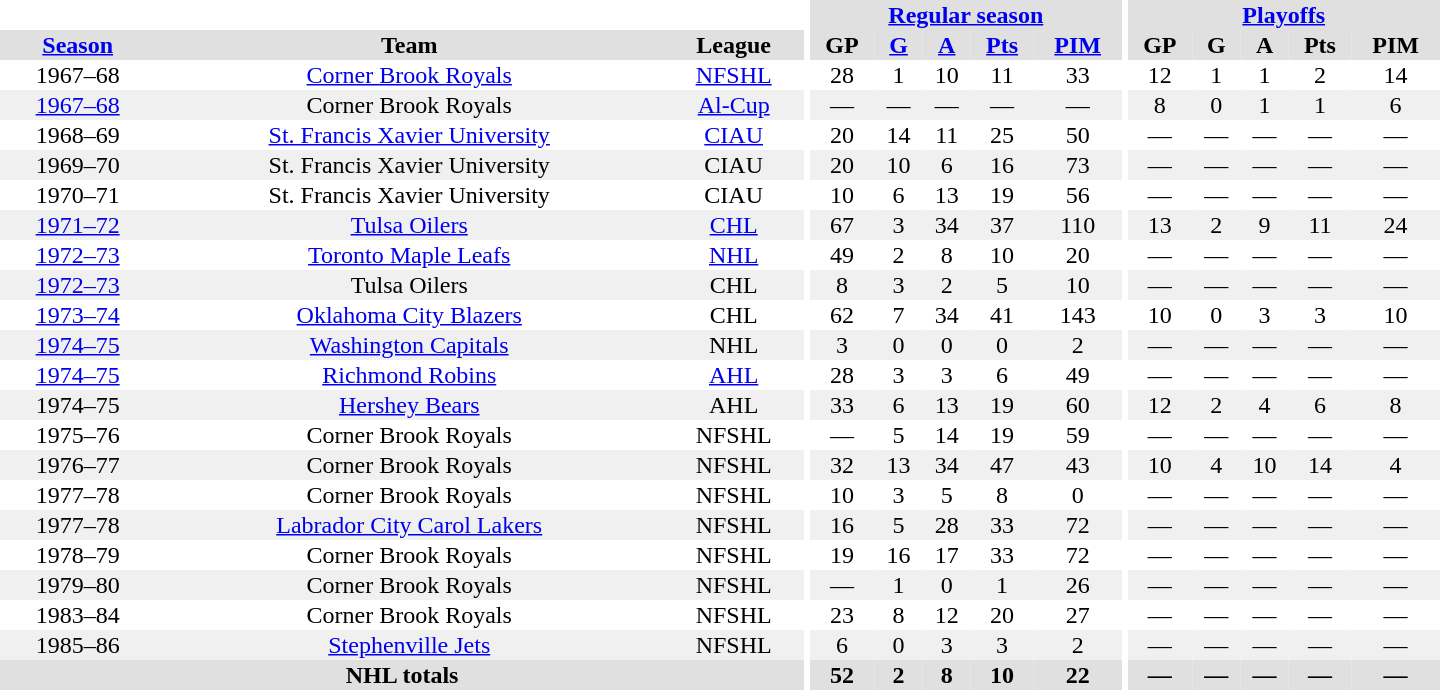<table border="0" cellpadding="1" cellspacing="0" style="text-align:center; width:60em">
<tr bgcolor="#e0e0e0">
<th colspan="3" bgcolor="#ffffff"></th>
<th rowspan="100" bgcolor="#ffffff"></th>
<th colspan="5"><a href='#'>Regular season</a></th>
<th rowspan="100" bgcolor="#ffffff"></th>
<th colspan="5"><a href='#'>Playoffs</a></th>
</tr>
<tr bgcolor="#e0e0e0">
<th><a href='#'>Season</a></th>
<th>Team</th>
<th>League</th>
<th>GP</th>
<th><a href='#'>G</a></th>
<th><a href='#'>A</a></th>
<th><a href='#'>Pts</a></th>
<th><a href='#'>PIM</a></th>
<th>GP</th>
<th>G</th>
<th>A</th>
<th>Pts</th>
<th>PIM</th>
</tr>
<tr>
<td>1967–68</td>
<td><a href='#'>Corner Brook Royals</a></td>
<td><a href='#'>NFSHL</a></td>
<td>28</td>
<td>1</td>
<td>10</td>
<td>11</td>
<td>33</td>
<td>12</td>
<td>1</td>
<td>1</td>
<td>2</td>
<td>14</td>
</tr>
<tr bgcolor="#f0f0f0">
<td><a href='#'>1967–68</a></td>
<td>Corner Brook Royals</td>
<td><a href='#'>Al-Cup</a></td>
<td>—</td>
<td>—</td>
<td>—</td>
<td>—</td>
<td>—</td>
<td>8</td>
<td>0</td>
<td>1</td>
<td>1</td>
<td>6</td>
</tr>
<tr>
<td>1968–69</td>
<td><a href='#'>St. Francis Xavier University</a></td>
<td><a href='#'>CIAU</a></td>
<td>20</td>
<td>14</td>
<td>11</td>
<td>25</td>
<td>50</td>
<td>—</td>
<td>—</td>
<td>—</td>
<td>—</td>
<td>—</td>
</tr>
<tr bgcolor="#f0f0f0">
<td>1969–70</td>
<td>St. Francis Xavier University</td>
<td>CIAU</td>
<td>20</td>
<td>10</td>
<td>6</td>
<td>16</td>
<td>73</td>
<td>—</td>
<td>—</td>
<td>—</td>
<td>—</td>
<td>—</td>
</tr>
<tr>
<td>1970–71</td>
<td>St. Francis Xavier University</td>
<td>CIAU</td>
<td>10</td>
<td>6</td>
<td>13</td>
<td>19</td>
<td>56</td>
<td>—</td>
<td>—</td>
<td>—</td>
<td>—</td>
<td>—</td>
</tr>
<tr bgcolor="#f0f0f0">
<td><a href='#'>1971–72</a></td>
<td><a href='#'>Tulsa Oilers</a></td>
<td><a href='#'>CHL</a></td>
<td>67</td>
<td>3</td>
<td>34</td>
<td>37</td>
<td>110</td>
<td>13</td>
<td>2</td>
<td>9</td>
<td>11</td>
<td>24</td>
</tr>
<tr>
<td><a href='#'>1972–73</a></td>
<td><a href='#'>Toronto Maple Leafs</a></td>
<td><a href='#'>NHL</a></td>
<td>49</td>
<td>2</td>
<td>8</td>
<td>10</td>
<td>20</td>
<td>—</td>
<td>—</td>
<td>—</td>
<td>—</td>
<td>—</td>
</tr>
<tr bgcolor="#f0f0f0">
<td><a href='#'>1972–73</a></td>
<td>Tulsa Oilers</td>
<td>CHL</td>
<td>8</td>
<td>3</td>
<td>2</td>
<td>5</td>
<td>10</td>
<td>—</td>
<td>—</td>
<td>—</td>
<td>—</td>
<td>—</td>
</tr>
<tr>
<td><a href='#'>1973–74</a></td>
<td><a href='#'>Oklahoma City Blazers</a></td>
<td>CHL</td>
<td>62</td>
<td>7</td>
<td>34</td>
<td>41</td>
<td>143</td>
<td>10</td>
<td>0</td>
<td>3</td>
<td>3</td>
<td>10</td>
</tr>
<tr bgcolor="#f0f0f0">
<td><a href='#'>1974–75</a></td>
<td><a href='#'>Washington Capitals</a></td>
<td>NHL</td>
<td>3</td>
<td>0</td>
<td>0</td>
<td>0</td>
<td>2</td>
<td>—</td>
<td>—</td>
<td>—</td>
<td>—</td>
<td>—</td>
</tr>
<tr>
<td><a href='#'>1974–75</a></td>
<td><a href='#'>Richmond Robins</a></td>
<td><a href='#'>AHL</a></td>
<td>28</td>
<td>3</td>
<td>3</td>
<td>6</td>
<td>49</td>
<td>—</td>
<td>—</td>
<td>—</td>
<td>—</td>
<td>—</td>
</tr>
<tr bgcolor="#f0f0f0">
<td>1974–75</td>
<td><a href='#'>Hershey Bears</a></td>
<td>AHL</td>
<td>33</td>
<td>6</td>
<td>13</td>
<td>19</td>
<td>60</td>
<td>12</td>
<td>2</td>
<td>4</td>
<td>6</td>
<td>8</td>
</tr>
<tr>
<td>1975–76</td>
<td>Corner Brook Royals</td>
<td>NFSHL</td>
<td>—</td>
<td>5</td>
<td>14</td>
<td>19</td>
<td>59</td>
<td>—</td>
<td>—</td>
<td>—</td>
<td>—</td>
<td>—</td>
</tr>
<tr bgcolor="#f0f0f0">
<td>1976–77</td>
<td>Corner Brook Royals</td>
<td>NFSHL</td>
<td>32</td>
<td>13</td>
<td>34</td>
<td>47</td>
<td>43</td>
<td>10</td>
<td>4</td>
<td>10</td>
<td>14</td>
<td>4</td>
</tr>
<tr>
<td>1977–78</td>
<td>Corner Brook Royals</td>
<td>NFSHL</td>
<td>10</td>
<td>3</td>
<td>5</td>
<td>8</td>
<td>0</td>
<td>—</td>
<td>—</td>
<td>—</td>
<td>—</td>
<td>—</td>
</tr>
<tr bgcolor="#f0f0f0">
<td>1977–78</td>
<td><a href='#'>Labrador City Carol Lakers</a></td>
<td>NFSHL</td>
<td>16</td>
<td>5</td>
<td>28</td>
<td>33</td>
<td>72</td>
<td>—</td>
<td>—</td>
<td>—</td>
<td>—</td>
<td>—</td>
</tr>
<tr>
<td>1978–79</td>
<td>Corner Brook Royals</td>
<td>NFSHL</td>
<td>19</td>
<td>16</td>
<td>17</td>
<td>33</td>
<td>72</td>
<td>—</td>
<td>—</td>
<td>—</td>
<td>—</td>
<td>—</td>
</tr>
<tr bgcolor="#f0f0f0">
<td>1979–80</td>
<td>Corner Brook Royals</td>
<td>NFSHL</td>
<td>—</td>
<td>1</td>
<td>0</td>
<td>1</td>
<td>26</td>
<td>—</td>
<td>—</td>
<td>—</td>
<td>—</td>
<td>—</td>
</tr>
<tr>
<td>1983–84</td>
<td>Corner Brook Royals</td>
<td>NFSHL</td>
<td>23</td>
<td>8</td>
<td>12</td>
<td>20</td>
<td>27</td>
<td>—</td>
<td>—</td>
<td>—</td>
<td>—</td>
<td>—</td>
</tr>
<tr bgcolor="#f0f0f0">
<td>1985–86</td>
<td><a href='#'>Stephenville Jets</a></td>
<td>NFSHL</td>
<td>6</td>
<td>0</td>
<td>3</td>
<td>3</td>
<td>2</td>
<td>—</td>
<td>—</td>
<td>—</td>
<td>—</td>
<td>—</td>
</tr>
<tr bgcolor="#e0e0e0">
<th colspan="3">NHL totals</th>
<th>52</th>
<th>2</th>
<th>8</th>
<th>10</th>
<th>22</th>
<th>—</th>
<th>—</th>
<th>—</th>
<th>—</th>
<th>—</th>
</tr>
</table>
